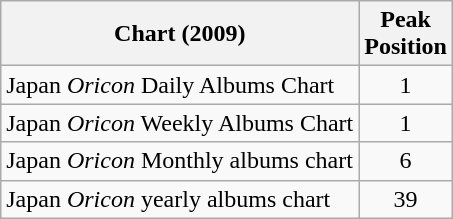<table class="wikitable sortable">
<tr>
<th>Chart (2009)</th>
<th>Peak<br>Position</th>
</tr>
<tr>
<td>Japan <em>Oricon</em> Daily Albums Chart</td>
<td style="text-align:center;">1</td>
</tr>
<tr>
<td>Japan <em>Oricon</em> Weekly Albums Chart</td>
<td style="text-align:center;">1</td>
</tr>
<tr>
<td>Japan <em>Oricon</em> Monthly albums chart</td>
<td style="text-align:center;">6</td>
</tr>
<tr>
<td>Japan <em>Oricon</em> yearly albums chart</td>
<td style="text-align:center;">39</td>
</tr>
</table>
